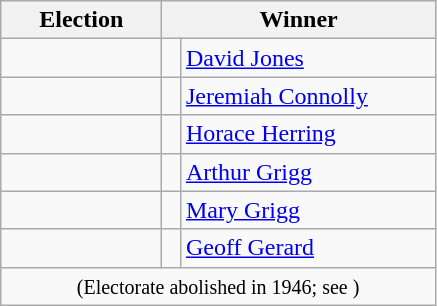<table class=wikitable>
<tr>
<th width=100>Election</th>
<th width=175 colspan=2>Winner</th>
</tr>
<tr>
<td></td>
<td width=5 bgcolor=></td>
<td><a href='#'>David Jones</a></td>
</tr>
<tr>
<td></td>
<td bgcolor=></td>
<td><a href='#'>Jeremiah Connolly</a></td>
</tr>
<tr>
<td></td>
<td bgcolor=></td>
<td><a href='#'>Horace Herring</a></td>
</tr>
<tr>
<td></td>
<td bgcolor=></td>
<td><a href='#'>Arthur Grigg</a></td>
</tr>
<tr>
<td></td>
<td bgcolor=></td>
<td><a href='#'>Mary Grigg</a></td>
</tr>
<tr>
<td></td>
<td bgcolor=></td>
<td><a href='#'>Geoff Gerard</a></td>
</tr>
<tr>
<td colspan=3 align=center><small>(Electorate abolished in 1946; see )</small></td>
</tr>
</table>
